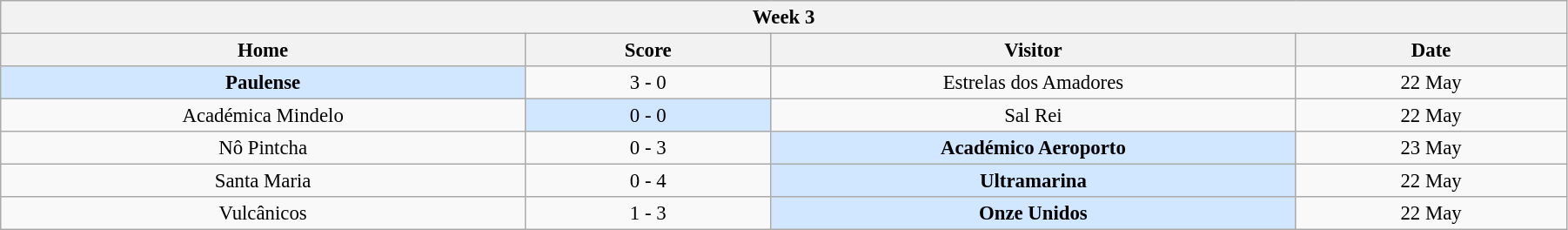<table class="wikitable" style="font-size:95%; text-align: center; width: 95%;">
<tr>
<th colspan="12" style="with: 100%;" align=center>Week 3</th>
</tr>
<tr>
<th width="200">Home</th>
<th width="90">Score</th>
<th width="200">Visitor</th>
<th width="100">Date</th>
</tr>
<tr align=center>
<td bgcolor=#D0E7FF><strong>Paulense</strong></td>
<td>3 - 0</td>
<td>Estrelas dos Amadores</td>
<td>22 May</td>
</tr>
<tr align=center>
<td>Académica Mindelo</td>
<td bgcolor=#D0E7FF>0 - 0</td>
<td>Sal Rei</td>
<td>22 May</td>
</tr>
<tr align=center>
<td>Nô Pintcha</td>
<td>0 - 3</td>
<td bgcolor=#D0E7FF><strong>Académico Aeroporto</strong></td>
<td>23 May</td>
</tr>
<tr align=center>
<td>Santa Maria</td>
<td>0 - 4</td>
<td bgcolor=#D0E7FF><strong>Ultramarina</strong></td>
<td>22 May</td>
</tr>
<tr align=center>
<td>Vulcânicos</td>
<td>1 - 3</td>
<td bgcolor=#D0E7FF><strong>Onze Unidos</strong></td>
<td>22 May</td>
</tr>
</table>
